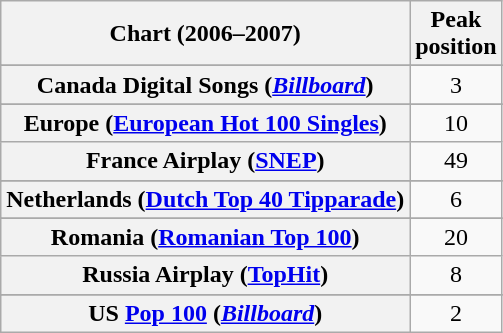<table class="wikitable sortable plainrowheaders" style="text-align:center">
<tr>
<th scope="col">Chart (2006–2007)</th>
<th scope="col">Peak<br>position</th>
</tr>
<tr>
</tr>
<tr>
</tr>
<tr>
</tr>
<tr>
</tr>
<tr>
</tr>
<tr>
<th scope="row">Canada Digital Songs (<em><a href='#'>Billboard</a></em>)</th>
<td>3</td>
</tr>
<tr>
</tr>
<tr>
</tr>
<tr>
</tr>
<tr>
<th scope="row">Europe (<a href='#'>European Hot 100 Singles</a>)</th>
<td>10</td>
</tr>
<tr>
<th scope="row">France Airplay (<a href='#'>SNEP</a>)</th>
<td align="center">49</td>
</tr>
<tr>
</tr>
<tr>
</tr>
<tr>
</tr>
<tr>
</tr>
<tr>
<th scope="row">Netherlands (<a href='#'>Dutch Top 40 Tipparade</a>)</th>
<td>6</td>
</tr>
<tr>
</tr>
<tr>
</tr>
<tr>
<th scope="row">Romania (<a href='#'>Romanian Top 100</a>)</th>
<td>20</td>
</tr>
<tr>
<th scope="row">Russia Airplay (<a href='#'>TopHit</a>)</th>
<td>8</td>
</tr>
<tr>
</tr>
<tr>
</tr>
<tr>
</tr>
<tr>
</tr>
<tr>
</tr>
<tr>
</tr>
<tr>
</tr>
<tr>
</tr>
<tr>
</tr>
<tr>
<th scope="row">US <a href='#'>Pop 100</a> (<em><a href='#'>Billboard</a></em>)</th>
<td>2</td>
</tr>
</table>
